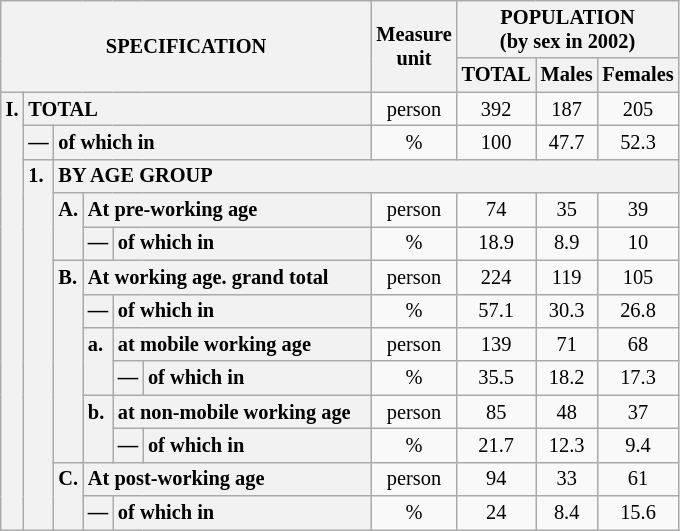<table class="wikitable" style="font-size:85%; text-align:center">
<tr>
<th rowspan="2" colspan="6">SPECIFICATION</th>
<th rowspan="2">Measure<br> unit</th>
<th colspan="3" rowspan="1">POPULATION<br> (by sex in 2002)</th>
</tr>
<tr>
<th>TOTAL</th>
<th>Males</th>
<th>Females</th>
</tr>
<tr>
<th style="text-align:left" valign="top" rowspan="13">I.</th>
<th style="text-align:left" colspan="5">TOTAL</th>
<td>person</td>
<td>392</td>
<td>187</td>
<td>205</td>
</tr>
<tr>
<th style="text-align:left" valign="top">—</th>
<th style="text-align:left" colspan="4">of which in</th>
<td>%</td>
<td>100</td>
<td>47.7</td>
<td>52.3</td>
</tr>
<tr>
<th style="text-align:left" valign="top" rowspan="11">1.</th>
<th style="text-align:left" colspan="19">BY AGE GROUP</th>
</tr>
<tr>
<th style="text-align:left" valign="top" rowspan="2">A.</th>
<th style="text-align:left" colspan="3">At pre-working age</th>
<td>person</td>
<td>74</td>
<td>35</td>
<td>39</td>
</tr>
<tr>
<th style="text-align:left" valign="top">—</th>
<th style="text-align:left" valign="top" colspan="2">of which in</th>
<td>%</td>
<td>18.9</td>
<td>8.9</td>
<td>10</td>
</tr>
<tr>
<th style="text-align:left" valign="top" rowspan="6">B.</th>
<th style="text-align:left" colspan="3">At working age. grand total</th>
<td>person</td>
<td>224</td>
<td>119</td>
<td>105</td>
</tr>
<tr>
<th style="text-align:left" valign="top">—</th>
<th style="text-align:left" valign="top" colspan="2">of which in</th>
<td>%</td>
<td>57.1</td>
<td>30.3</td>
<td>26.8</td>
</tr>
<tr>
<th style="text-align:left" valign="top" rowspan="2">a.</th>
<th style="text-align:left" colspan="2">at mobile working age</th>
<td>person</td>
<td>139</td>
<td>71</td>
<td>68</td>
</tr>
<tr>
<th style="text-align:left" valign="top">—</th>
<th style="text-align:left" valign="top" colspan="1">of which in                        </th>
<td>%</td>
<td>35.5</td>
<td>18.2</td>
<td>17.3</td>
</tr>
<tr>
<th style="text-align:left" valign="top" rowspan="2">b.</th>
<th style="text-align:left" colspan="2">at non-mobile working age</th>
<td>person</td>
<td>85</td>
<td>48</td>
<td>37</td>
</tr>
<tr>
<th style="text-align:left" valign="top">—</th>
<th style="text-align:left" valign="top" colspan="1">of which in                        </th>
<td>%</td>
<td>21.7</td>
<td>12.3</td>
<td>9.4</td>
</tr>
<tr>
<th style="text-align:left" valign="top" rowspan="2">C.</th>
<th style="text-align:left" colspan="3">At post-working age</th>
<td>person</td>
<td>94</td>
<td>33</td>
<td>61</td>
</tr>
<tr>
<th style="text-align:left" valign="top">—</th>
<th style="text-align:left" valign="top" colspan="2">of which in</th>
<td>%</td>
<td>24</td>
<td>8.4</td>
<td>15.6</td>
</tr>
</table>
